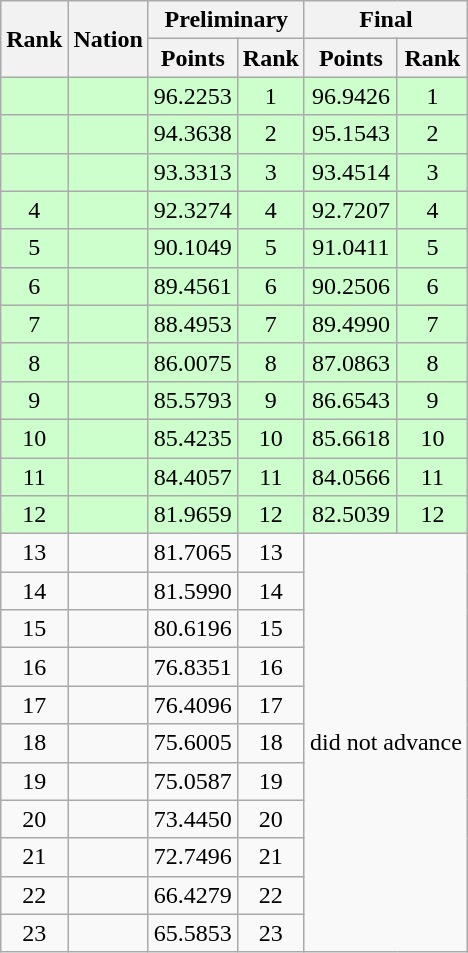<table class="wikitable sortable" style="text-align:center">
<tr>
<th rowspan=2>Rank</th>
<th rowspan=2>Nation</th>
<th colspan=2>Preliminary</th>
<th colspan=2>Final</th>
</tr>
<tr>
<th>Points</th>
<th>Rank</th>
<th>Points</th>
<th>Rank</th>
</tr>
<tr bgcolor=ccffcc>
<td></td>
<td align=left></td>
<td>96.2253</td>
<td>1</td>
<td>96.9426</td>
<td>1</td>
</tr>
<tr bgcolor=ccffcc>
<td></td>
<td align=left></td>
<td>94.3638</td>
<td>2</td>
<td>95.1543</td>
<td>2</td>
</tr>
<tr bgcolor=ccffcc>
<td></td>
<td align=left></td>
<td>93.3313</td>
<td>3</td>
<td>93.4514</td>
<td>3</td>
</tr>
<tr bgcolor=ccffcc>
<td>4</td>
<td align=left></td>
<td>92.3274</td>
<td>4</td>
<td>92.7207</td>
<td>4</td>
</tr>
<tr bgcolor=ccffcc>
<td>5</td>
<td align=left></td>
<td>90.1049</td>
<td>5</td>
<td>91.0411</td>
<td>5</td>
</tr>
<tr bgcolor=ccffcc>
<td>6</td>
<td align=left></td>
<td>89.4561</td>
<td>6</td>
<td>90.2506</td>
<td>6</td>
</tr>
<tr bgcolor=ccffcc>
<td>7</td>
<td align=left></td>
<td>88.4953</td>
<td>7</td>
<td>89.4990</td>
<td>7</td>
</tr>
<tr bgcolor=ccffcc>
<td>8</td>
<td align=left></td>
<td>86.0075</td>
<td>8</td>
<td>87.0863</td>
<td>8</td>
</tr>
<tr bgcolor=ccffcc>
<td>9</td>
<td align=left></td>
<td>85.5793</td>
<td>9</td>
<td>86.6543</td>
<td>9</td>
</tr>
<tr bgcolor=ccffcc>
<td>10</td>
<td align=left></td>
<td>85.4235</td>
<td>10</td>
<td>85.6618</td>
<td>10</td>
</tr>
<tr bgcolor=ccffcc>
<td>11</td>
<td align=left></td>
<td>84.4057</td>
<td>11</td>
<td>84.0566</td>
<td>11</td>
</tr>
<tr bgcolor=ccffcc>
<td>12</td>
<td align=left></td>
<td>81.9659</td>
<td>12</td>
<td>82.5039</td>
<td>12</td>
</tr>
<tr>
<td>13</td>
<td align=left></td>
<td>81.7065</td>
<td>13</td>
<td rowspan=11 colspan=2>did not advance</td>
</tr>
<tr>
<td>14</td>
<td align=left></td>
<td>81.5990</td>
<td>14</td>
</tr>
<tr>
<td>15</td>
<td align=left></td>
<td>80.6196</td>
<td>15</td>
</tr>
<tr>
<td>16</td>
<td align=left></td>
<td>76.8351</td>
<td>16</td>
</tr>
<tr>
<td>17</td>
<td align=left></td>
<td>76.4096</td>
<td>17</td>
</tr>
<tr>
<td>18</td>
<td align=left></td>
<td>75.6005</td>
<td>18</td>
</tr>
<tr>
<td>19</td>
<td align=left></td>
<td>75.0587</td>
<td>19</td>
</tr>
<tr>
<td>20</td>
<td align=left></td>
<td>73.4450</td>
<td>20</td>
</tr>
<tr>
<td>21</td>
<td align=left></td>
<td>72.7496</td>
<td>21</td>
</tr>
<tr>
<td>22</td>
<td align=left></td>
<td>66.4279</td>
<td>22</td>
</tr>
<tr>
<td>23</td>
<td align=left></td>
<td>65.5853</td>
<td>23</td>
</tr>
</table>
